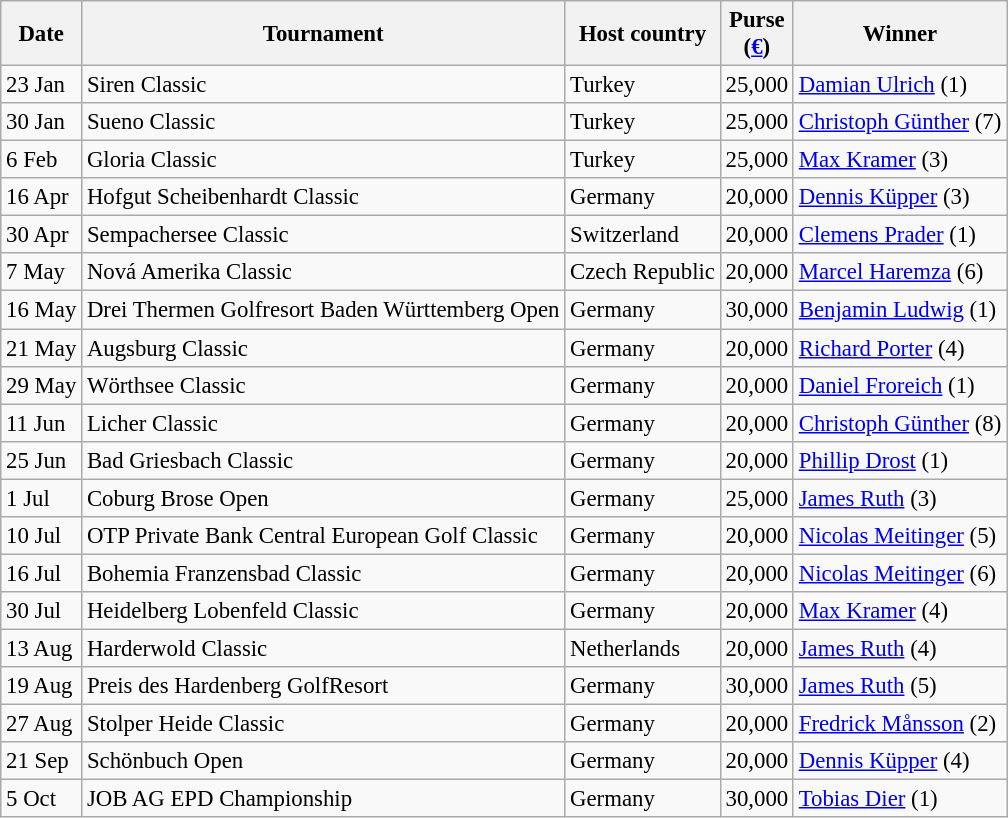<table class="wikitable" style="font-size:95%;">
<tr>
<th>Date</th>
<th>Tournament</th>
<th>Host country</th>
<th>Purse<br>(<a href='#'>€</a>)</th>
<th>Winner</th>
</tr>
<tr>
<td>23 Jan</td>
<td>Siren Classic</td>
<td>Turkey</td>
<td align=right>25,000</td>
<td> <a href='#'>Damian Ulrich</a> (1)</td>
</tr>
<tr>
<td>30 Jan</td>
<td>Sueno Classic</td>
<td>Turkey</td>
<td align=right>25,000</td>
<td> <a href='#'>Christoph Günther</a> (7)</td>
</tr>
<tr>
<td>6 Feb</td>
<td>Gloria Classic</td>
<td>Turkey</td>
<td align=right>25,000</td>
<td> <a href='#'>Max Kramer</a> (3)</td>
</tr>
<tr>
<td>16 Apr</td>
<td>Hofgut Scheibenhardt Classic</td>
<td>Germany</td>
<td align=right>20,000</td>
<td> <a href='#'>Dennis Küpper</a> (3)</td>
</tr>
<tr>
<td>30 Apr</td>
<td>Sempachersee Classic</td>
<td>Switzerland</td>
<td align=right>20,000</td>
<td> <a href='#'>Clemens Prader</a> (1)</td>
</tr>
<tr>
<td>7 May</td>
<td>Nová Amerika Classic</td>
<td>Czech Republic</td>
<td align=right>20,000</td>
<td> <a href='#'>Marcel Haremza</a> (6)</td>
</tr>
<tr>
<td>16 May</td>
<td>Drei Thermen Golfresort Baden Württemberg Open</td>
<td>Germany</td>
<td align=right>30,000</td>
<td> <a href='#'>Benjamin Ludwig</a> (1)</td>
</tr>
<tr>
<td>21 May</td>
<td>Augsburg Classic</td>
<td>Germany</td>
<td align=right>20,000</td>
<td> <a href='#'>Richard Porter</a> (4)</td>
</tr>
<tr>
<td>29 May</td>
<td>Wörthsee Classic</td>
<td>Germany</td>
<td align=right>20,000</td>
<td> <a href='#'>Daniel Froreich</a> (1)</td>
</tr>
<tr>
<td>11 Jun</td>
<td>Licher Classic</td>
<td>Germany</td>
<td align=right>20,000</td>
<td> <a href='#'>Christoph Günther</a> (8)</td>
</tr>
<tr>
<td>25 Jun</td>
<td>Bad Griesbach Classic</td>
<td>Germany</td>
<td align=right>20,000</td>
<td> <a href='#'>Phillip Drost</a> (1)</td>
</tr>
<tr>
<td>1 Jul</td>
<td>Coburg Brose Open</td>
<td>Germany</td>
<td align=right>25,000</td>
<td> <a href='#'>James Ruth</a> (3)</td>
</tr>
<tr>
<td>10 Jul</td>
<td>OTP Private Bank Central European Golf Classic</td>
<td>Germany</td>
<td align=right>20,000</td>
<td> <a href='#'>Nicolas Meitinger</a> (5)</td>
</tr>
<tr>
<td>16 Jul</td>
<td>Bohemia Franzensbad Classic</td>
<td>Germany</td>
<td align=right>20,000</td>
<td> <a href='#'>Nicolas Meitinger</a> (6)</td>
</tr>
<tr>
<td>30 Jul</td>
<td>Heidelberg Lobenfeld Classic</td>
<td>Germany</td>
<td align=right>20,000</td>
<td> <a href='#'>Max Kramer</a> (4)</td>
</tr>
<tr>
<td>13 Aug</td>
<td>Harderwold Classic</td>
<td>Netherlands</td>
<td align=right>20,000</td>
<td> <a href='#'>James Ruth</a> (4)</td>
</tr>
<tr>
<td>19 Aug</td>
<td>Preis des Hardenberg GolfResort</td>
<td>Germany</td>
<td align=right>30,000</td>
<td> <a href='#'>James Ruth</a> (5)</td>
</tr>
<tr>
<td>27 Aug</td>
<td>Stolper Heide Classic</td>
<td>Germany</td>
<td align=right>20,000</td>
<td> <a href='#'>Fredrick Månsson</a> (2)</td>
</tr>
<tr>
<td>21 Sep</td>
<td>Schönbuch Open</td>
<td>Germany</td>
<td align=right>20,000</td>
<td> <a href='#'>Dennis Küpper</a> (4)</td>
</tr>
<tr>
<td>5 Oct</td>
<td>JOB AG EPD Championship</td>
<td>Germany</td>
<td align=right>30,000</td>
<td> <a href='#'>Tobias Dier</a> (1)</td>
</tr>
</table>
